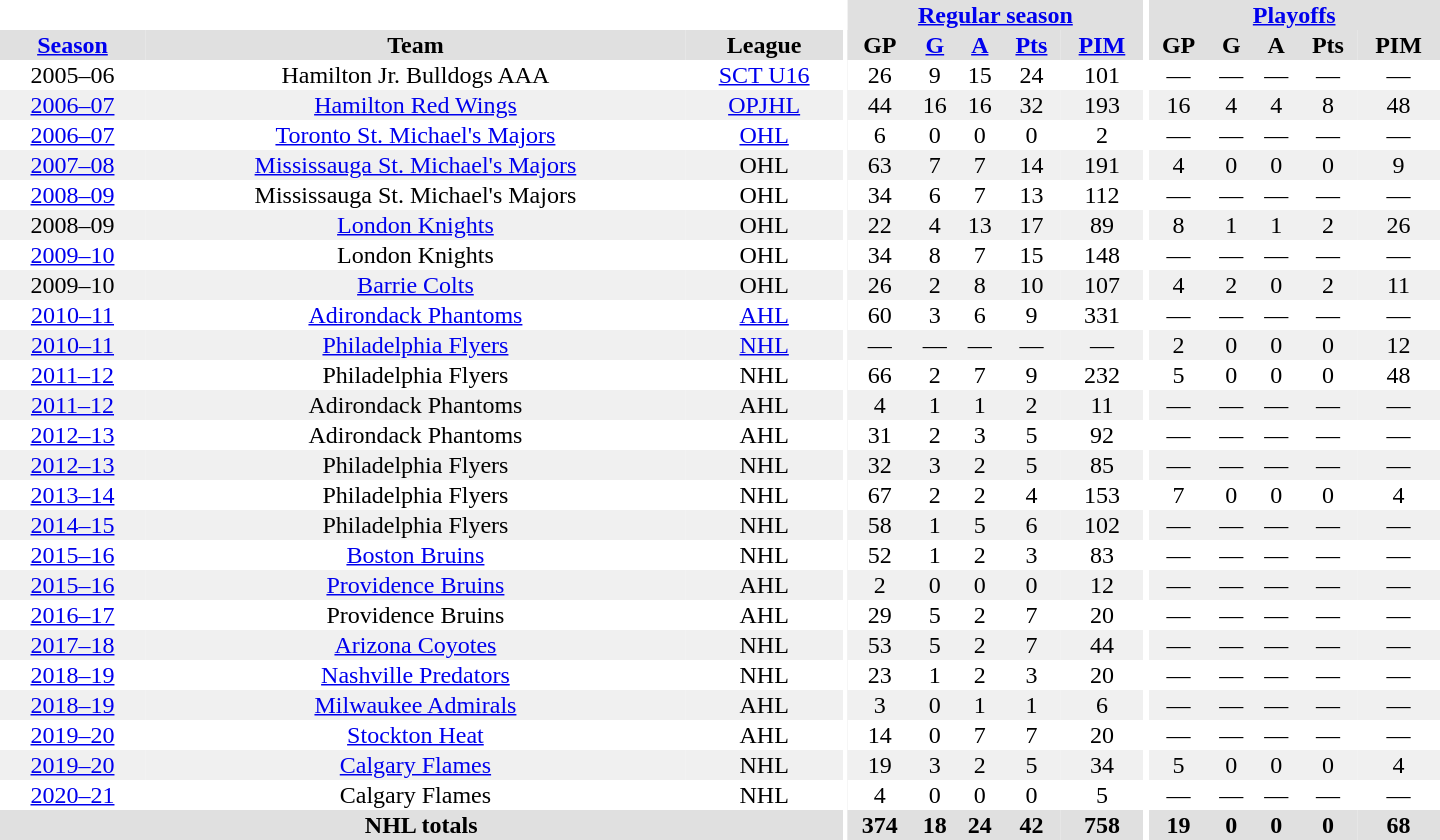<table border="0" cellpadding="1" cellspacing="0" style="text-align:center; width:60em">
<tr bgcolor="#e0e0e0">
<th colspan="3" bgcolor="#ffffff"></th>
<th rowspan="99" bgcolor="#ffffff"></th>
<th colspan="5"><a href='#'>Regular season</a></th>
<th rowspan="99" bgcolor="#ffffff"></th>
<th colspan="5"><a href='#'>Playoffs</a></th>
</tr>
<tr bgcolor="#e0e0e0">
<th><a href='#'>Season</a></th>
<th>Team</th>
<th>League</th>
<th>GP</th>
<th><a href='#'>G</a></th>
<th><a href='#'>A</a></th>
<th><a href='#'>Pts</a></th>
<th><a href='#'>PIM</a></th>
<th>GP</th>
<th>G</th>
<th>A</th>
<th>Pts</th>
<th>PIM</th>
</tr>
<tr>
<td>2005–06</td>
<td>Hamilton Jr. Bulldogs AAA</td>
<td><a href='#'>SCT U16</a></td>
<td>26</td>
<td>9</td>
<td>15</td>
<td>24</td>
<td>101</td>
<td>—</td>
<td>—</td>
<td>—</td>
<td>—</td>
<td>—</td>
</tr>
<tr bgcolor="#f0f0f0">
<td><a href='#'>2006–07</a></td>
<td><a href='#'>Hamilton Red Wings</a></td>
<td><a href='#'>OPJHL</a></td>
<td>44</td>
<td>16</td>
<td>16</td>
<td>32</td>
<td>193</td>
<td>16</td>
<td>4</td>
<td>4</td>
<td>8</td>
<td>48</td>
</tr>
<tr>
<td><a href='#'>2006–07</a></td>
<td><a href='#'>Toronto St. Michael's Majors</a></td>
<td><a href='#'>OHL</a></td>
<td>6</td>
<td>0</td>
<td>0</td>
<td>0</td>
<td>2</td>
<td>—</td>
<td>—</td>
<td>—</td>
<td>—</td>
<td>—</td>
</tr>
<tr bgcolor="#f0f0f0">
<td><a href='#'>2007–08</a></td>
<td><a href='#'>Mississauga St. Michael's Majors</a></td>
<td>OHL</td>
<td>63</td>
<td>7</td>
<td>7</td>
<td>14</td>
<td>191</td>
<td>4</td>
<td>0</td>
<td>0</td>
<td>0</td>
<td>9</td>
</tr>
<tr>
<td><a href='#'>2008–09</a></td>
<td>Mississauga St. Michael's Majors</td>
<td>OHL</td>
<td>34</td>
<td>6</td>
<td>7</td>
<td>13</td>
<td>112</td>
<td>—</td>
<td>—</td>
<td>—</td>
<td>—</td>
<td>—</td>
</tr>
<tr bgcolor="#f0f0f0">
<td>2008–09</td>
<td><a href='#'>London Knights</a></td>
<td>OHL</td>
<td>22</td>
<td>4</td>
<td>13</td>
<td>17</td>
<td>89</td>
<td>8</td>
<td>1</td>
<td>1</td>
<td>2</td>
<td>26</td>
</tr>
<tr>
<td><a href='#'>2009–10</a></td>
<td>London Knights</td>
<td>OHL</td>
<td>34</td>
<td>8</td>
<td>7</td>
<td>15</td>
<td>148</td>
<td>—</td>
<td>—</td>
<td>—</td>
<td>—</td>
<td>—</td>
</tr>
<tr bgcolor="#f0f0f0">
<td>2009–10</td>
<td><a href='#'>Barrie Colts</a></td>
<td>OHL</td>
<td>26</td>
<td>2</td>
<td>8</td>
<td>10</td>
<td>107</td>
<td>4</td>
<td>2</td>
<td>0</td>
<td>2</td>
<td>11</td>
</tr>
<tr>
<td><a href='#'>2010–11</a></td>
<td><a href='#'>Adirondack Phantoms</a></td>
<td><a href='#'>AHL</a></td>
<td>60</td>
<td>3</td>
<td>6</td>
<td>9</td>
<td>331</td>
<td>—</td>
<td>—</td>
<td>—</td>
<td>—</td>
<td>—</td>
</tr>
<tr bgcolor="#f0f0f0">
<td><a href='#'>2010–11</a></td>
<td><a href='#'>Philadelphia Flyers</a></td>
<td><a href='#'>NHL</a></td>
<td>—</td>
<td>—</td>
<td>—</td>
<td>—</td>
<td>—</td>
<td>2</td>
<td>0</td>
<td>0</td>
<td>0</td>
<td>12</td>
</tr>
<tr>
<td><a href='#'>2011–12</a></td>
<td>Philadelphia Flyers</td>
<td>NHL</td>
<td>66</td>
<td>2</td>
<td>7</td>
<td>9</td>
<td>232</td>
<td>5</td>
<td>0</td>
<td>0</td>
<td>0</td>
<td>48</td>
</tr>
<tr bgcolor="#f0f0f0">
<td><a href='#'>2011–12</a></td>
<td>Adirondack Phantoms</td>
<td>AHL</td>
<td>4</td>
<td>1</td>
<td>1</td>
<td>2</td>
<td>11</td>
<td>—</td>
<td>—</td>
<td>—</td>
<td>—</td>
<td>—</td>
</tr>
<tr>
<td><a href='#'>2012–13</a></td>
<td>Adirondack Phantoms</td>
<td>AHL</td>
<td>31</td>
<td>2</td>
<td>3</td>
<td>5</td>
<td>92</td>
<td>—</td>
<td>—</td>
<td>—</td>
<td>—</td>
<td>—</td>
</tr>
<tr bgcolor="#f0f0f0">
<td><a href='#'>2012–13</a></td>
<td>Philadelphia Flyers</td>
<td>NHL</td>
<td>32</td>
<td>3</td>
<td>2</td>
<td>5</td>
<td>85</td>
<td>—</td>
<td>—</td>
<td>—</td>
<td>—</td>
<td>—</td>
</tr>
<tr>
<td><a href='#'>2013–14</a></td>
<td>Philadelphia Flyers</td>
<td>NHL</td>
<td>67</td>
<td>2</td>
<td>2</td>
<td>4</td>
<td>153</td>
<td>7</td>
<td>0</td>
<td>0</td>
<td>0</td>
<td>4</td>
</tr>
<tr bgcolor="#f0f0f0">
<td><a href='#'>2014–15</a></td>
<td>Philadelphia Flyers</td>
<td>NHL</td>
<td>58</td>
<td>1</td>
<td>5</td>
<td>6</td>
<td>102</td>
<td>—</td>
<td>—</td>
<td>—</td>
<td>—</td>
<td>—</td>
</tr>
<tr>
<td><a href='#'>2015–16</a></td>
<td><a href='#'>Boston Bruins</a></td>
<td>NHL</td>
<td>52</td>
<td>1</td>
<td>2</td>
<td>3</td>
<td>83</td>
<td>—</td>
<td>—</td>
<td>—</td>
<td>—</td>
<td>—</td>
</tr>
<tr bgcolor="#f0f0f0">
<td><a href='#'>2015–16</a></td>
<td><a href='#'>Providence Bruins</a></td>
<td>AHL</td>
<td>2</td>
<td>0</td>
<td>0</td>
<td>0</td>
<td>12</td>
<td>—</td>
<td>—</td>
<td>—</td>
<td>—</td>
<td>—</td>
</tr>
<tr>
<td><a href='#'>2016–17</a></td>
<td>Providence Bruins</td>
<td>AHL</td>
<td>29</td>
<td>5</td>
<td>2</td>
<td>7</td>
<td>20</td>
<td>—</td>
<td>—</td>
<td>—</td>
<td>—</td>
<td>—</td>
</tr>
<tr bgcolor="#f0f0f0">
<td><a href='#'>2017–18</a></td>
<td><a href='#'>Arizona Coyotes</a></td>
<td>NHL</td>
<td>53</td>
<td>5</td>
<td>2</td>
<td>7</td>
<td>44</td>
<td>—</td>
<td>—</td>
<td>—</td>
<td>—</td>
<td>—</td>
</tr>
<tr>
<td><a href='#'>2018–19</a></td>
<td><a href='#'>Nashville Predators</a></td>
<td>NHL</td>
<td>23</td>
<td>1</td>
<td>2</td>
<td>3</td>
<td>20</td>
<td>—</td>
<td>—</td>
<td>—</td>
<td>—</td>
<td>—</td>
</tr>
<tr bgcolor="#f0f0f0">
<td><a href='#'>2018–19</a></td>
<td><a href='#'>Milwaukee Admirals</a></td>
<td>AHL</td>
<td>3</td>
<td>0</td>
<td>1</td>
<td>1</td>
<td>6</td>
<td>—</td>
<td>—</td>
<td>—</td>
<td>—</td>
<td>—</td>
</tr>
<tr>
<td><a href='#'>2019–20</a></td>
<td><a href='#'>Stockton Heat</a></td>
<td>AHL</td>
<td>14</td>
<td>0</td>
<td>7</td>
<td>7</td>
<td>20</td>
<td>—</td>
<td>—</td>
<td>—</td>
<td>—</td>
<td>—</td>
</tr>
<tr bgcolor="#f0f0f0">
<td><a href='#'>2019–20</a></td>
<td><a href='#'>Calgary Flames</a></td>
<td>NHL</td>
<td>19</td>
<td>3</td>
<td>2</td>
<td>5</td>
<td>34</td>
<td>5</td>
<td>0</td>
<td>0</td>
<td>0</td>
<td>4</td>
</tr>
<tr>
<td><a href='#'>2020–21</a></td>
<td>Calgary Flames</td>
<td>NHL</td>
<td>4</td>
<td>0</td>
<td>0</td>
<td>0</td>
<td>5</td>
<td>—</td>
<td>—</td>
<td>—</td>
<td>—</td>
<td>—<br></td>
</tr>
<tr bgcolor="#e0e0e0">
<th colspan="3">NHL totals</th>
<th>374</th>
<th>18</th>
<th>24</th>
<th>42</th>
<th>758</th>
<th>19</th>
<th>0</th>
<th>0</th>
<th>0</th>
<th>68</th>
</tr>
</table>
